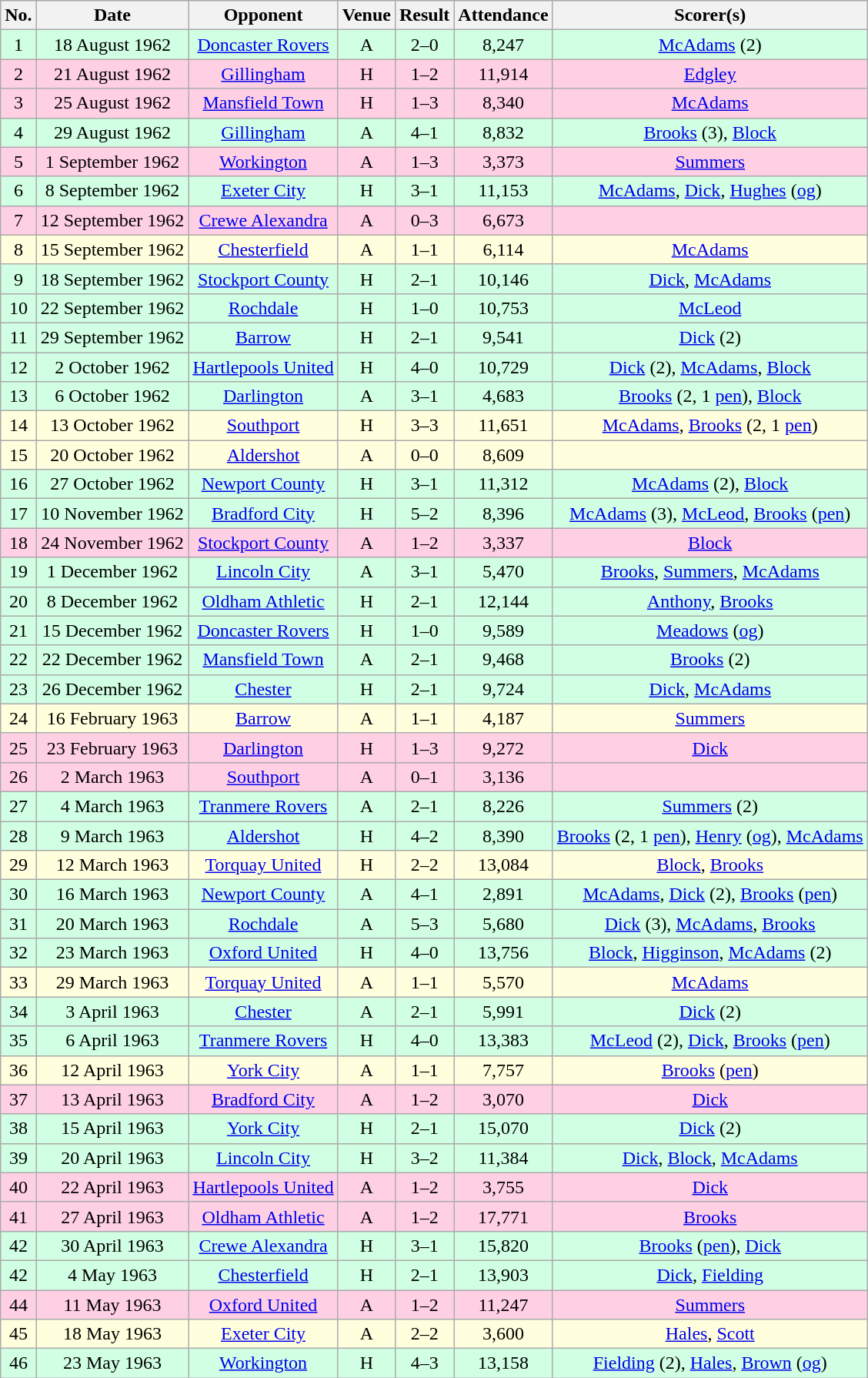<table class="wikitable sortable" style="text-align:center;">
<tr>
<th>No.</th>
<th>Date</th>
<th>Opponent</th>
<th>Venue</th>
<th>Result</th>
<th>Attendance</th>
<th>Scorer(s)</th>
</tr>
<tr style="background:#d0ffe3;">
<td>1</td>
<td>18 August 1962</td>
<td><a href='#'>Doncaster Rovers</a></td>
<td>A</td>
<td>2–0</td>
<td>8,247</td>
<td><a href='#'>McAdams</a> (2)</td>
</tr>
<tr style="background:#ffd0e3;">
<td>2</td>
<td>21 August 1962</td>
<td><a href='#'>Gillingham</a></td>
<td>H</td>
<td>1–2</td>
<td>11,914</td>
<td><a href='#'>Edgley</a></td>
</tr>
<tr style="background:#ffd0e3;">
<td>3</td>
<td>25 August 1962</td>
<td><a href='#'>Mansfield Town</a></td>
<td>H</td>
<td>1–3</td>
<td>8,340</td>
<td><a href='#'>McAdams</a></td>
</tr>
<tr style="background:#d0ffe3;">
<td>4</td>
<td>29 August 1962</td>
<td><a href='#'>Gillingham</a></td>
<td>A</td>
<td>4–1</td>
<td>8,832</td>
<td><a href='#'>Brooks</a> (3), <a href='#'>Block</a></td>
</tr>
<tr style="background:#ffd0e3;">
<td>5</td>
<td>1 September 1962</td>
<td><a href='#'>Workington</a></td>
<td>A</td>
<td>1–3</td>
<td>3,373</td>
<td><a href='#'>Summers</a></td>
</tr>
<tr style="background:#d0ffe3;">
<td>6</td>
<td>8 September 1962</td>
<td><a href='#'>Exeter City</a></td>
<td>H</td>
<td>3–1</td>
<td>11,153</td>
<td><a href='#'>McAdams</a>, <a href='#'>Dick</a>, <a href='#'>Hughes</a> (<a href='#'>og</a>)</td>
</tr>
<tr style="background:#ffd0e3;">
<td>7</td>
<td>12 September 1962</td>
<td><a href='#'>Crewe Alexandra</a></td>
<td>A</td>
<td>0–3</td>
<td>6,673</td>
<td></td>
</tr>
<tr style="background:#ffd;">
<td>8</td>
<td>15 September 1962</td>
<td><a href='#'>Chesterfield</a></td>
<td>A</td>
<td>1–1</td>
<td>6,114</td>
<td><a href='#'>McAdams</a></td>
</tr>
<tr style="background:#d0ffe3;">
<td>9</td>
<td>18 September 1962</td>
<td><a href='#'>Stockport County</a></td>
<td>H</td>
<td>2–1</td>
<td>10,146</td>
<td><a href='#'>Dick</a>, <a href='#'>McAdams</a></td>
</tr>
<tr style="background:#d0ffe3;">
<td>10</td>
<td>22 September 1962</td>
<td><a href='#'>Rochdale</a></td>
<td>H</td>
<td>1–0</td>
<td>10,753</td>
<td><a href='#'>McLeod</a></td>
</tr>
<tr style="background:#d0ffe3;">
<td>11</td>
<td>29 September 1962</td>
<td><a href='#'>Barrow</a></td>
<td>H</td>
<td>2–1</td>
<td>9,541</td>
<td><a href='#'>Dick</a> (2)</td>
</tr>
<tr style="background:#d0ffe3;">
<td>12</td>
<td>2 October 1962</td>
<td><a href='#'>Hartlepools United</a></td>
<td>H</td>
<td>4–0</td>
<td>10,729</td>
<td><a href='#'>Dick</a> (2), <a href='#'>McAdams</a>, <a href='#'>Block</a></td>
</tr>
<tr style="background:#d0ffe3;">
<td>13</td>
<td>6 October 1962</td>
<td><a href='#'>Darlington</a></td>
<td>A</td>
<td>3–1</td>
<td>4,683</td>
<td><a href='#'>Brooks</a> (2, 1 <a href='#'>pen</a>), <a href='#'>Block</a></td>
</tr>
<tr style="background:#ffd;">
<td>14</td>
<td>13 October 1962</td>
<td><a href='#'>Southport</a></td>
<td>H</td>
<td>3–3</td>
<td>11,651</td>
<td><a href='#'>McAdams</a>, <a href='#'>Brooks</a> (2, 1 <a href='#'>pen</a>)</td>
</tr>
<tr style="background:#ffd;">
<td>15</td>
<td>20 October 1962</td>
<td><a href='#'>Aldershot</a></td>
<td>A</td>
<td>0–0</td>
<td>8,609</td>
<td></td>
</tr>
<tr style="background:#d0ffe3;">
<td>16</td>
<td>27 October 1962</td>
<td><a href='#'>Newport County</a></td>
<td>H</td>
<td>3–1</td>
<td>11,312</td>
<td><a href='#'>McAdams</a> (2), <a href='#'>Block</a></td>
</tr>
<tr style="background:#d0ffe3;">
<td>17</td>
<td>10 November 1962</td>
<td><a href='#'>Bradford City</a></td>
<td>H</td>
<td>5–2</td>
<td>8,396</td>
<td><a href='#'>McAdams</a> (3), <a href='#'>McLeod</a>, <a href='#'>Brooks</a> (<a href='#'>pen</a>)</td>
</tr>
<tr style="background:#ffd0e3;">
<td>18</td>
<td>24 November 1962</td>
<td><a href='#'>Stockport County</a></td>
<td>A</td>
<td>1–2</td>
<td>3,337</td>
<td><a href='#'>Block</a></td>
</tr>
<tr style="background:#d0ffe3;">
<td>19</td>
<td>1 December 1962</td>
<td><a href='#'>Lincoln City</a></td>
<td>A</td>
<td>3–1</td>
<td>5,470</td>
<td><a href='#'>Brooks</a>, <a href='#'>Summers</a>, <a href='#'>McAdams</a></td>
</tr>
<tr style="background:#d0ffe3;">
<td>20</td>
<td>8 December 1962</td>
<td><a href='#'>Oldham Athletic</a></td>
<td>H</td>
<td>2–1</td>
<td>12,144</td>
<td><a href='#'>Anthony</a>, <a href='#'>Brooks</a></td>
</tr>
<tr style="background:#d0ffe3;">
<td>21</td>
<td>15 December 1962</td>
<td><a href='#'>Doncaster Rovers</a></td>
<td>H</td>
<td>1–0</td>
<td>9,589</td>
<td><a href='#'>Meadows</a> (<a href='#'>og</a>)</td>
</tr>
<tr style="background:#d0ffe3;">
<td>22</td>
<td>22 December 1962</td>
<td><a href='#'>Mansfield Town</a></td>
<td>A</td>
<td>2–1</td>
<td>9,468</td>
<td><a href='#'>Brooks</a> (2)</td>
</tr>
<tr style="background:#d0ffe3;">
<td>23</td>
<td>26 December 1962</td>
<td><a href='#'>Chester</a></td>
<td>H</td>
<td>2–1</td>
<td>9,724</td>
<td><a href='#'>Dick</a>, <a href='#'>McAdams</a></td>
</tr>
<tr style="background:#ffd;">
<td>24</td>
<td>16 February 1963</td>
<td><a href='#'>Barrow</a></td>
<td>A</td>
<td>1–1</td>
<td>4,187</td>
<td><a href='#'>Summers</a></td>
</tr>
<tr style="background:#ffd0e3;">
<td>25</td>
<td>23 February 1963</td>
<td><a href='#'>Darlington</a></td>
<td>H</td>
<td>1–3</td>
<td>9,272</td>
<td><a href='#'>Dick</a></td>
</tr>
<tr style="background:#ffd0e3;">
<td>26</td>
<td>2 March 1963</td>
<td><a href='#'>Southport</a></td>
<td>A</td>
<td>0–1</td>
<td>3,136</td>
<td></td>
</tr>
<tr style="background:#d0ffe3;">
<td>27</td>
<td>4 March 1963</td>
<td><a href='#'>Tranmere Rovers</a></td>
<td>A</td>
<td>2–1</td>
<td>8,226</td>
<td><a href='#'>Summers</a> (2)</td>
</tr>
<tr style="background:#d0ffe3;">
<td>28</td>
<td>9 March 1963</td>
<td><a href='#'>Aldershot</a></td>
<td>H</td>
<td>4–2</td>
<td>8,390</td>
<td><a href='#'>Brooks</a> (2, 1 <a href='#'>pen</a>), <a href='#'>Henry</a> (<a href='#'>og</a>), <a href='#'>McAdams</a></td>
</tr>
<tr style="background:#ffd;">
<td>29</td>
<td>12 March 1963</td>
<td><a href='#'>Torquay United</a></td>
<td>H</td>
<td>2–2</td>
<td>13,084</td>
<td><a href='#'>Block</a>, <a href='#'>Brooks</a></td>
</tr>
<tr style="background:#d0ffe3;">
<td>30</td>
<td>16 March 1963</td>
<td><a href='#'>Newport County</a></td>
<td>A</td>
<td>4–1</td>
<td>2,891</td>
<td><a href='#'>McAdams</a>, <a href='#'>Dick</a> (2), <a href='#'>Brooks</a> (<a href='#'>pen</a>)</td>
</tr>
<tr style="background:#d0ffe3;">
<td>31</td>
<td>20 March 1963</td>
<td><a href='#'>Rochdale</a></td>
<td>A</td>
<td>5–3</td>
<td>5,680</td>
<td><a href='#'>Dick</a> (3), <a href='#'>McAdams</a>, <a href='#'>Brooks</a></td>
</tr>
<tr style="background:#d0ffe3;">
<td>32</td>
<td>23 March 1963</td>
<td><a href='#'>Oxford United</a></td>
<td>H</td>
<td>4–0</td>
<td>13,756</td>
<td><a href='#'>Block</a>, <a href='#'>Higginson</a>, <a href='#'>McAdams</a> (2)</td>
</tr>
<tr style="background:#ffd;">
<td>33</td>
<td>29 March 1963</td>
<td><a href='#'>Torquay United</a></td>
<td>A</td>
<td>1–1</td>
<td>5,570</td>
<td><a href='#'>McAdams</a></td>
</tr>
<tr style="background:#d0ffe3;">
<td>34</td>
<td>3 April 1963</td>
<td><a href='#'>Chester</a></td>
<td>A</td>
<td>2–1</td>
<td>5,991</td>
<td><a href='#'>Dick</a> (2)</td>
</tr>
<tr style="background:#d0ffe3;">
<td>35</td>
<td>6 April 1963</td>
<td><a href='#'>Tranmere Rovers</a></td>
<td>H</td>
<td>4–0</td>
<td>13,383</td>
<td><a href='#'>McLeod</a> (2), <a href='#'>Dick</a>, <a href='#'>Brooks</a> (<a href='#'>pen</a>)</td>
</tr>
<tr style="background:#ffd;">
<td>36</td>
<td>12 April 1963</td>
<td><a href='#'>York City</a></td>
<td>A</td>
<td>1–1</td>
<td>7,757</td>
<td><a href='#'>Brooks</a> (<a href='#'>pen</a>)</td>
</tr>
<tr style="background:#ffd0e3;">
<td>37</td>
<td>13 April 1963</td>
<td><a href='#'>Bradford City</a></td>
<td>A</td>
<td>1–2</td>
<td>3,070</td>
<td><a href='#'>Dick</a></td>
</tr>
<tr style="background:#d0ffe3;">
<td>38</td>
<td>15 April 1963</td>
<td><a href='#'>York City</a></td>
<td>H</td>
<td>2–1</td>
<td>15,070</td>
<td><a href='#'>Dick</a> (2)</td>
</tr>
<tr style="background:#d0ffe3;">
<td>39</td>
<td>20 April 1963</td>
<td><a href='#'>Lincoln City</a></td>
<td>H</td>
<td>3–2</td>
<td>11,384</td>
<td><a href='#'>Dick</a>, <a href='#'>Block</a>, <a href='#'>McAdams</a></td>
</tr>
<tr style="background:#ffd0e3;">
<td>40</td>
<td>22 April 1963</td>
<td><a href='#'>Hartlepools United</a></td>
<td>A</td>
<td>1–2</td>
<td>3,755</td>
<td><a href='#'>Dick</a></td>
</tr>
<tr style="background:#ffd0e3;">
<td>41</td>
<td>27 April 1963</td>
<td><a href='#'>Oldham Athletic</a></td>
<td>A</td>
<td>1–2</td>
<td>17,771</td>
<td><a href='#'>Brooks</a></td>
</tr>
<tr style="background:#d0ffe3;">
<td>42</td>
<td>30 April 1963</td>
<td><a href='#'>Crewe Alexandra</a></td>
<td>H</td>
<td>3–1</td>
<td>15,820</td>
<td><a href='#'>Brooks</a> (<a href='#'>pen</a>), <a href='#'>Dick</a></td>
</tr>
<tr style="background:#d0ffe3;">
<td>42</td>
<td>4 May 1963</td>
<td><a href='#'>Chesterfield</a></td>
<td>H</td>
<td>2–1</td>
<td>13,903</td>
<td><a href='#'>Dick</a>, <a href='#'>Fielding</a></td>
</tr>
<tr style="background:#ffd0e3;">
<td>44</td>
<td>11 May 1963</td>
<td><a href='#'>Oxford United</a></td>
<td>A</td>
<td>1–2</td>
<td>11,247</td>
<td><a href='#'>Summers</a></td>
</tr>
<tr style="background:#ffd;">
<td>45</td>
<td>18 May 1963</td>
<td><a href='#'>Exeter City</a></td>
<td>A</td>
<td>2–2</td>
<td>3,600</td>
<td><a href='#'>Hales</a>, <a href='#'>Scott</a></td>
</tr>
<tr style="background:#d0ffe3;">
<td>46</td>
<td>23 May 1963</td>
<td><a href='#'>Workington</a></td>
<td>H</td>
<td>4–3</td>
<td>13,158</td>
<td><a href='#'>Fielding</a> (2), <a href='#'>Hales</a>, <a href='#'>Brown</a> (<a href='#'>og</a>)</td>
</tr>
</table>
